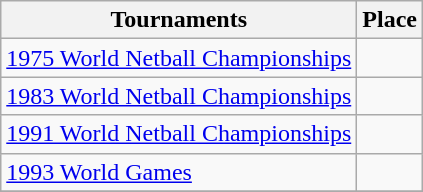<table class="wikitable collapsible">
<tr>
<th>Tournaments</th>
<th>Place</th>
</tr>
<tr>
<td><a href='#'>1975 World Netball Championships</a></td>
<td></td>
</tr>
<tr>
<td><a href='#'>1983 World Netball Championships</a></td>
<td></td>
</tr>
<tr>
<td><a href='#'>1991 World Netball Championships</a></td>
<td></td>
</tr>
<tr>
<td><a href='#'>1993 World Games</a></td>
<td></td>
</tr>
<tr>
</tr>
</table>
